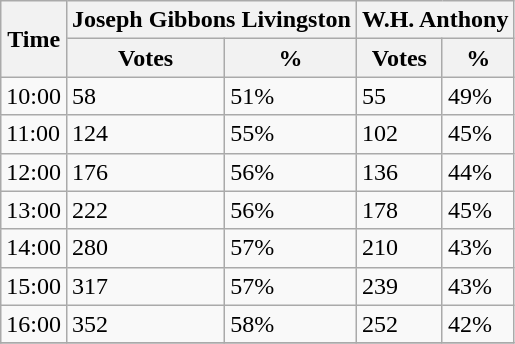<table class="wikitable">
<tr>
<th rowspan="2">Time</th>
<th colspan="2">Joseph Gibbons Livingston</th>
<th colspan="2">W.H. Anthony</th>
</tr>
<tr>
<th>Votes</th>
<th>%</th>
<th>Votes</th>
<th>%</th>
</tr>
<tr>
<td>10:00</td>
<td>58</td>
<td>51%</td>
<td>55</td>
<td>49%</td>
</tr>
<tr>
<td>11:00</td>
<td>124</td>
<td>55%</td>
<td>102</td>
<td>45%</td>
</tr>
<tr>
<td>12:00</td>
<td>176</td>
<td>56%</td>
<td>136</td>
<td>44%</td>
</tr>
<tr>
<td>13:00</td>
<td>222</td>
<td>56%</td>
<td>178</td>
<td>45%</td>
</tr>
<tr>
<td>14:00</td>
<td>280</td>
<td>57%</td>
<td>210</td>
<td>43%</td>
</tr>
<tr>
<td>15:00</td>
<td>317</td>
<td>57%</td>
<td>239</td>
<td>43%</td>
</tr>
<tr>
<td>16:00</td>
<td>352</td>
<td>58%</td>
<td>252</td>
<td>42%</td>
</tr>
<tr>
</tr>
</table>
